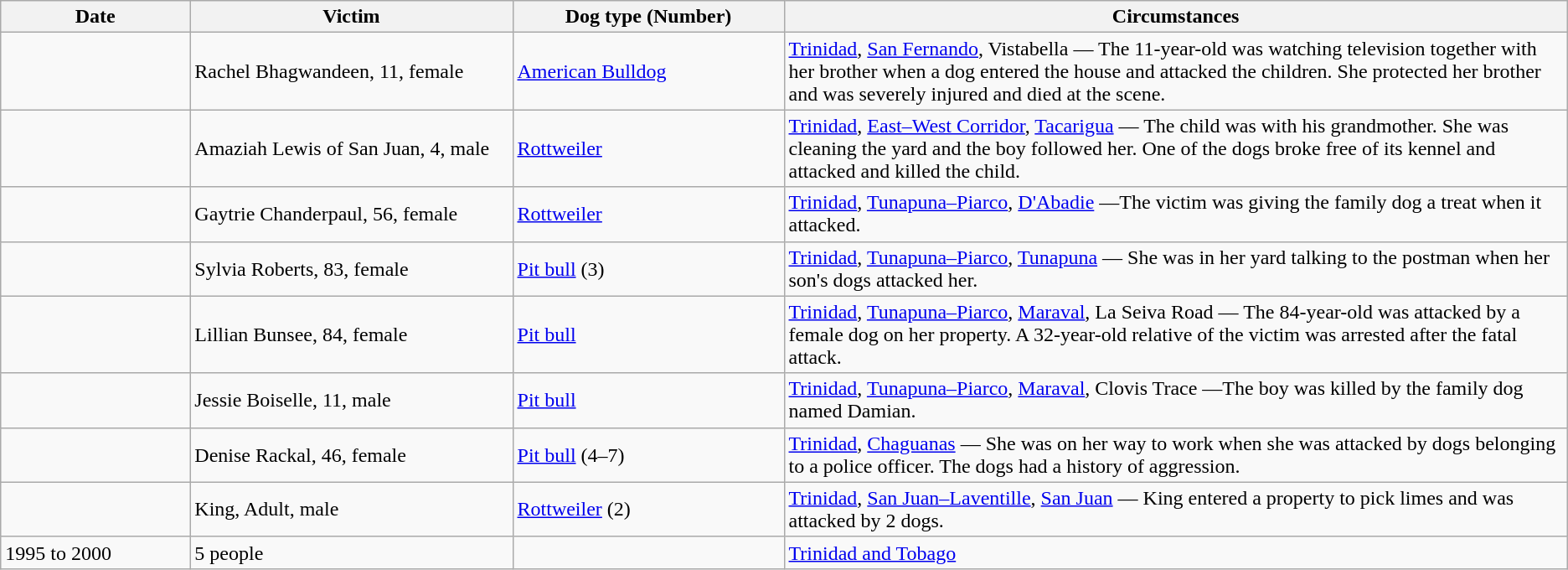<table class="wikitable sortable">
<tr>
<th width="85">Date</th>
<th style="width:150px;">Victim</th>
<th style="width:125px;">Dog type (Number)</th>
<th width="50%">Circumstances</th>
</tr>
<tr>
<td></td>
<td>Rachel Bhagwandeen, 11, female</td>
<td><a href='#'>American Bulldog</a></td>
<td><a href='#'>Trinidad</a>, <a href='#'>San Fernando</a>, Vistabella — The 11-year-old was watching television together with her brother when a dog entered the house and attacked the children. She protected her brother and was severely injured and died at the scene.</td>
</tr>
<tr>
<td></td>
<td>Amaziah Lewis of San Juan, 4, male</td>
<td><a href='#'>Rottweiler</a></td>
<td><a href='#'>Trinidad</a>, <a href='#'>East–West Corridor</a>, <a href='#'>Tacarigua</a> — The child was with his grandmother. She was cleaning the yard and the boy followed her. One of the dogs broke free of its kennel and attacked and killed the child.</td>
</tr>
<tr>
<td></td>
<td>Gaytrie Chanderpaul, 56, female</td>
<td><a href='#'>Rottweiler</a></td>
<td><a href='#'>Trinidad</a>, <a href='#'>Tunapuna–Piarco</a>, <a href='#'>D'Abadie</a> —The victim was giving the family dog a treat when it attacked.</td>
</tr>
<tr>
<td></td>
<td>Sylvia Roberts, 83, female</td>
<td><a href='#'>Pit bull</a> (3)</td>
<td><a href='#'>Trinidad</a>, <a href='#'>Tunapuna–Piarco</a>, <a href='#'>Tunapuna</a> — She was in her yard talking to the postman when her son's dogs attacked her.</td>
</tr>
<tr>
<td></td>
<td>Lillian Bunsee, 84, female</td>
<td><a href='#'>Pit bull</a></td>
<td><a href='#'>Trinidad</a>, <a href='#'>Tunapuna–Piarco</a>, <a href='#'>Maraval</a>, La Seiva Road — The 84-year-old was attacked by a female dog on her property. A 32-year-old relative of the victim was arrested after the fatal attack.</td>
</tr>
<tr>
<td></td>
<td>Jessie Boiselle, 11, male</td>
<td><a href='#'>Pit bull</a></td>
<td><a href='#'>Trinidad</a>, <a href='#'>Tunapuna–Piarco</a>, <a href='#'>Maraval</a>, Clovis Trace —The boy was killed by the family dog named Damian.</td>
</tr>
<tr>
<td></td>
<td>Denise Rackal, 46, female</td>
<td><a href='#'>Pit bull</a> (4–7)</td>
<td><a href='#'>Trinidad</a>, <a href='#'>Chaguanas</a> — She was on her way to work when she was attacked by dogs belonging to a police officer. The dogs had a history of aggression.</td>
</tr>
<tr>
<td></td>
<td>King, Adult, male</td>
<td><a href='#'>Rottweiler</a> (2)</td>
<td><a href='#'>Trinidad</a>, <a href='#'>San Juan–Laventille</a>, <a href='#'>San Juan</a> — King entered a property to pick limes and was attacked by 2 dogs.</td>
</tr>
<tr>
<td>1995 to 2000</td>
<td>5 people</td>
<td></td>
<td><a href='#'>Trinidad and Tobago</a></td>
</tr>
</table>
